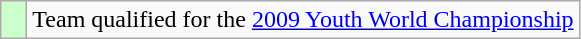<table class="wikitable" style="text-align: center;">
<tr>
<td width=10px bgcolor=#ccffcc></td>
<td>Team qualified for the <a href='#'>2009 Youth World Championship</a></td>
</tr>
</table>
